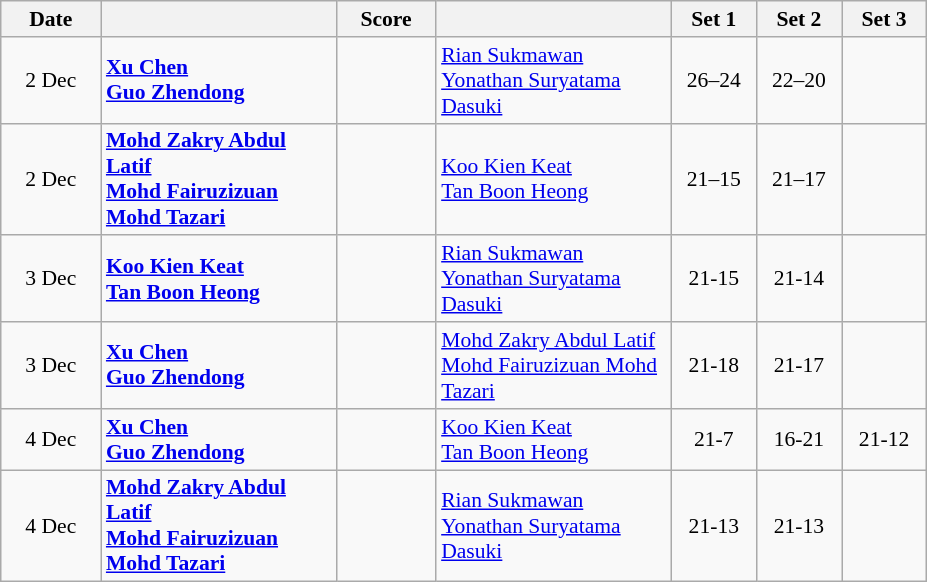<table class="wikitable" style="text-align: center; font-size:90% ">
<tr>
<th width="60">Date</th>
<th align="right" width="150"></th>
<th width="60">Score</th>
<th align="left" width="150"></th>
<th width="50">Set 1</th>
<th width="50">Set 2</th>
<th width="50">Set 3</th>
</tr>
<tr>
<td>2 Dec</td>
<td align=left><strong> <a href='#'>Xu Chen</a><br> <a href='#'>Guo Zhendong</a></strong></td>
<td align=center></td>
<td align=left> <a href='#'>Rian Sukmawan</a><br> <a href='#'>Yonathan Suryatama Dasuki</a></td>
<td>26–24</td>
<td>22–20</td>
<td></td>
</tr>
<tr>
<td>2 Dec</td>
<td align=left><strong> <a href='#'>Mohd Zakry Abdul Latif</a><br> <a href='#'>Mohd Fairuzizuan Mohd Tazari</a></strong></td>
<td align=center></td>
<td align=left> <a href='#'>Koo Kien Keat</a><br> <a href='#'>Tan Boon Heong</a></td>
<td>21–15</td>
<td>21–17</td>
<td></td>
</tr>
<tr>
<td>3 Dec</td>
<td align=left><strong> <a href='#'>Koo Kien Keat</a><br> <a href='#'>Tan Boon Heong</a></strong></td>
<td align=center></td>
<td align=left> <a href='#'>Rian Sukmawan</a><br> <a href='#'>Yonathan Suryatama Dasuki</a></td>
<td>21-15</td>
<td>21-14</td>
<td></td>
</tr>
<tr>
<td>3 Dec</td>
<td align=left><strong> <a href='#'>Xu Chen</a><br> <a href='#'>Guo Zhendong</a></strong></td>
<td align=center></td>
<td align=left> <a href='#'>Mohd Zakry Abdul Latif</a><br> <a href='#'>Mohd Fairuzizuan Mohd Tazari</a></td>
<td>21-18</td>
<td>21-17</td>
<td></td>
</tr>
<tr>
<td>4 Dec</td>
<td align=left><strong> <a href='#'>Xu Chen</a><br> <a href='#'>Guo Zhendong</a></strong></td>
<td align=center></td>
<td align=left> <a href='#'>Koo Kien Keat</a><br> <a href='#'>Tan Boon Heong</a></td>
<td>21-7</td>
<td>16-21</td>
<td>21-12</td>
</tr>
<tr>
<td>4 Dec</td>
<td align=left><strong> <a href='#'>Mohd Zakry Abdul Latif</a><br> <a href='#'>Mohd Fairuzizuan Mohd Tazari</a></strong></td>
<td align=center></td>
<td align=left> <a href='#'>Rian Sukmawan</a><br> <a href='#'>Yonathan Suryatama Dasuki</a></td>
<td>21-13</td>
<td>21-13</td>
<td></td>
</tr>
</table>
